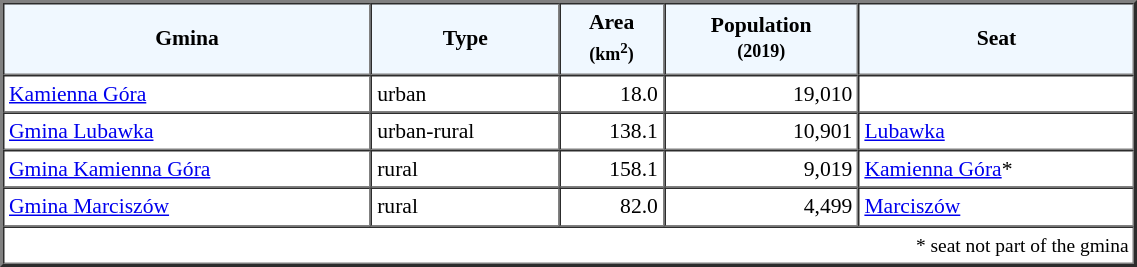<table width="60%" border="2" cellpadding="3" cellspacing="0" style="font-size:90%;line-height:120%;">
<tr bgcolor="F0F8FF">
<td style="text-align:center;"><strong>Gmina</strong></td>
<td style="text-align:center;"><strong>Type</strong></td>
<td style="text-align:center;"><strong>Area<br><small>(km<sup>2</sup>)</small></strong></td>
<td style="text-align:center;"><strong>Population<br><small>(2019)</small></strong></td>
<td style="text-align:center;"><strong>Seat</strong></td>
</tr>
<tr>
<td><a href='#'>Kamienna Góra</a></td>
<td>urban</td>
<td style="text-align:right;">18.0</td>
<td style="text-align:right;">19,010</td>
<td> </td>
</tr>
<tr>
<td><a href='#'>Gmina Lubawka</a></td>
<td>urban-rural</td>
<td style="text-align:right;">138.1</td>
<td style="text-align:right;">10,901</td>
<td><a href='#'>Lubawka</a></td>
</tr>
<tr>
<td><a href='#'>Gmina Kamienna Góra</a></td>
<td>rural</td>
<td style="text-align:right;">158.1</td>
<td style="text-align:right;">9,019</td>
<td><a href='#'>Kamienna Góra</a>*</td>
</tr>
<tr>
<td><a href='#'>Gmina Marciszów</a></td>
<td>rural</td>
<td style="text-align:right;">82.0</td>
<td style="text-align:right;">4,499</td>
<td><a href='#'>Marciszów</a></td>
</tr>
<tr>
<td colspan=5 style="text-align:right;font-size:90%">* seat not part of the gmina</td>
</tr>
<tr>
</tr>
</table>
